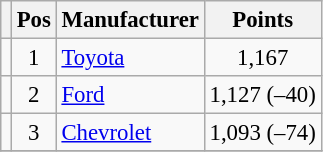<table class="wikitable" style="font-size: 95%">
<tr>
<th></th>
<th>Pos</th>
<th>Manufacturer</th>
<th>Points</th>
</tr>
<tr>
<td align="left"></td>
<td style="text-align:center;">1</td>
<td><a href='#'>Toyota</a></td>
<td style="text-align:center;">1,167</td>
</tr>
<tr>
<td align="left"></td>
<td style="text-align:center;">2</td>
<td><a href='#'>Ford</a></td>
<td style="text-align:center;">1,127 (–40)</td>
</tr>
<tr>
<td align="left"></td>
<td style="text-align:center;">3</td>
<td><a href='#'>Chevrolet</a></td>
<td style="text-align:center;">1,093 (–74)</td>
</tr>
<tr class="sortbottom">
</tr>
</table>
